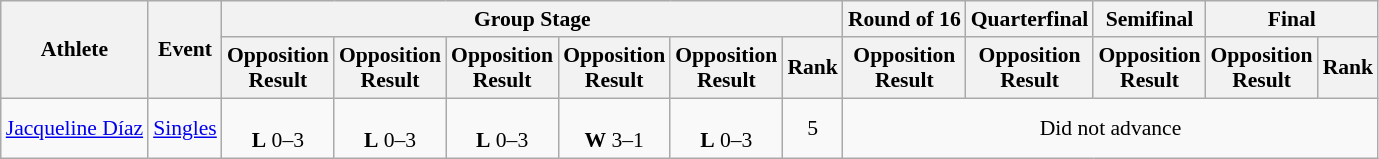<table class=wikitable style="font-size:90%">
<tr>
<th rowspan="2">Athlete</th>
<th rowspan="2">Event</th>
<th colspan="6">Group Stage</th>
<th>Round of 16</th>
<th>Quarterfinal</th>
<th>Semifinal</th>
<th colspan=2>Final</th>
</tr>
<tr>
<th>Opposition<br>Result</th>
<th>Opposition<br>Result</th>
<th>Opposition<br>Result</th>
<th>Opposition<br>Result</th>
<th>Opposition<br>Result</th>
<th>Rank</th>
<th>Opposition<br>Result</th>
<th>Opposition<br>Result</th>
<th>Opposition<br>Result</th>
<th>Opposition<br>Result</th>
<th>Rank</th>
</tr>
<tr align=center>
<td align=left><a href='#'>Jacqueline Díaz</a></td>
<td align=left><a href='#'>Singles</a></td>
<td><br><strong>L</strong> 0–3</td>
<td><br><strong>L</strong> 0–3</td>
<td><br><strong>L</strong> 0–3</td>
<td><br><strong>W</strong> 3–1</td>
<td><br><strong>L</strong> 0–3</td>
<td>5</td>
<td colspan=5>Did not advance</td>
</tr>
</table>
